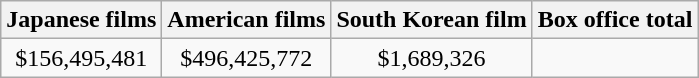<table class="wikitable sortable" style="text-align:center;">
<tr>
<th>Japanese films</th>
<th>American films</th>
<th>South Korean film</th>
<th>Box office total</th>
</tr>
<tr>
<td>$156,495,481</td>
<td>$496,425,772</td>
<td>$1,689,326</td>
<td></td>
</tr>
</table>
